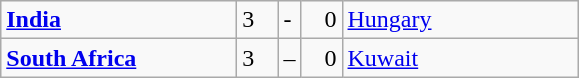<table class="wikitable">
<tr>
<td width=150> <strong><a href='#'>India</a></strong></td>
<td style="width:20px; text-align:left;">3</td>
<td>-</td>
<td style="width:20px; text-align:right;">0</td>
<td width=150> <a href='#'>Hungary</a></td>
</tr>
<tr>
<td> <strong><a href='#'>South Africa</a></strong></td>
<td style="text-align:left;">3</td>
<td>–</td>
<td style="text-align:right;">0</td>
<td> <a href='#'>Kuwait</a></td>
</tr>
</table>
